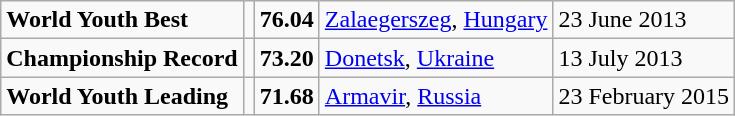<table class="wikitable">
<tr>
<td><strong>World Youth Best</strong></td>
<td></td>
<td><strong>76.04</strong></td>
<td><a href='#'>Zalaegerszeg</a>, <a href='#'>Hungary</a></td>
<td>23 June 2013</td>
</tr>
<tr>
<td><strong>Championship Record</strong></td>
<td></td>
<td><strong>73.20 </strong></td>
<td><a href='#'>Donetsk</a>, <a href='#'>Ukraine</a></td>
<td>13 July 2013</td>
</tr>
<tr>
<td><strong>World Youth Leading</strong></td>
<td></td>
<td><strong>71.68</strong></td>
<td><a href='#'>Armavir</a>, <a href='#'>Russia</a></td>
<td>23 February 2015</td>
</tr>
</table>
